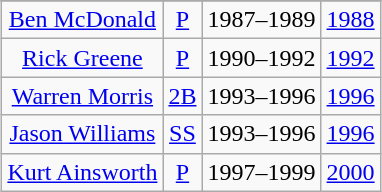<table class="wikitable" style="margin: 1em auto 1em auto">
<tr style="text-align:center;">
</tr>
<tr style="text-align:center;">
<td><a href='#'>Ben McDonald</a></td>
<td><a href='#'>P</a></td>
<td>1987–1989</td>
<td><a href='#'>1988</a></td>
</tr>
<tr style="text-align:center;">
<td><a href='#'>Rick Greene</a></td>
<td><a href='#'>P</a></td>
<td>1990–1992</td>
<td><a href='#'>1992</a></td>
</tr>
<tr style="text-align:center;">
<td><a href='#'>Warren Morris</a></td>
<td><a href='#'>2B</a></td>
<td>1993–1996</td>
<td><a href='#'>1996</a></td>
</tr>
<tr style="text-align:center;">
<td><a href='#'>Jason Williams</a></td>
<td><a href='#'>SS</a></td>
<td>1993–1996</td>
<td><a href='#'>1996</a></td>
</tr>
<tr style="text-align:center;">
<td><a href='#'>Kurt Ainsworth</a></td>
<td><a href='#'>P</a></td>
<td>1997–1999</td>
<td><a href='#'>2000</a></td>
</tr>
</table>
